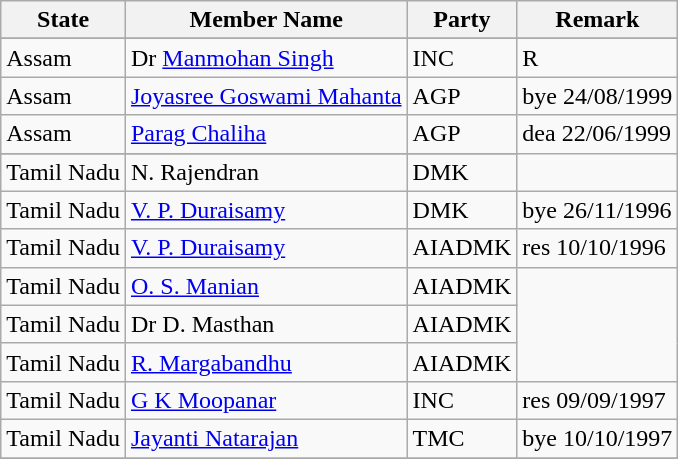<table class="wikitable sortable">
<tr>
<th>State</th>
<th>Member Name</th>
<th>Party</th>
<th>Remark</th>
</tr>
<tr>
</tr>
<tr>
<td>Assam</td>
<td>Dr <a href='#'>Manmohan Singh</a></td>
<td>INC</td>
<td>R</td>
</tr>
<tr>
<td>Assam</td>
<td><a href='#'>Joyasree Goswami Mahanta</a></td>
<td>AGP</td>
<td>bye 24/08/1999</td>
</tr>
<tr>
<td>Assam</td>
<td><a href='#'>Parag Chaliha</a></td>
<td>AGP</td>
<td>dea 22/06/1999</td>
</tr>
<tr>
</tr>
<tr>
<td>Tamil Nadu</td>
<td>N. Rajendran</td>
<td>DMK</td>
</tr>
<tr>
<td>Tamil Nadu</td>
<td><a href='#'>V. P. Duraisamy</a></td>
<td>DMK</td>
<td>bye 26/11/1996</td>
</tr>
<tr>
<td>Tamil Nadu</td>
<td><a href='#'>V. P. Duraisamy</a></td>
<td>AIADMK</td>
<td>res 10/10/1996</td>
</tr>
<tr>
<td>Tamil Nadu</td>
<td><a href='#'>O. S. Manian</a></td>
<td>AIADMK</td>
</tr>
<tr>
<td>Tamil Nadu</td>
<td>Dr D. Masthan</td>
<td>AIADMK</td>
</tr>
<tr>
<td>Tamil Nadu</td>
<td><a href='#'>R. Margabandhu</a></td>
<td>AIADMK</td>
</tr>
<tr>
<td>Tamil Nadu</td>
<td><a href='#'>G K Moopanar</a></td>
<td>INC</td>
<td>res 09/09/1997</td>
</tr>
<tr>
<td>Tamil Nadu</td>
<td><a href='#'>Jayanti Natarajan</a></td>
<td>TMC</td>
<td>bye 10/10/1997</td>
</tr>
<tr>
</tr>
<tr>
</tr>
</table>
